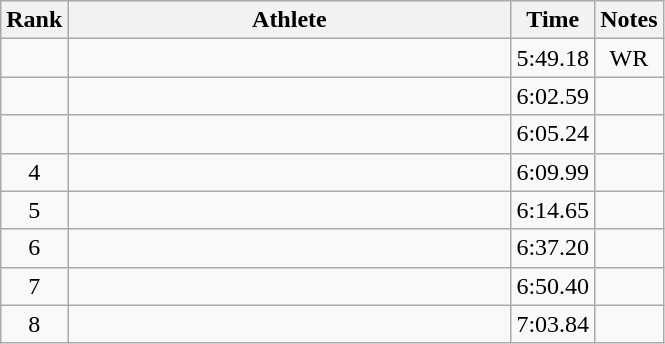<table class="wikitable" style="text-align:center">
<tr>
<th>Rank</th>
<th Style="width:18em">Athlete</th>
<th>Time</th>
<th>Notes</th>
</tr>
<tr>
<td></td>
<td style="text-align:left"></td>
<td>5:49.18</td>
<td>WR</td>
</tr>
<tr>
<td></td>
<td style="text-align:left"></td>
<td>6:02.59</td>
<td></td>
</tr>
<tr>
<td></td>
<td style="text-align:left"></td>
<td>6:05.24</td>
<td></td>
</tr>
<tr>
<td>4</td>
<td style="text-align:left"></td>
<td>6:09.99</td>
<td></td>
</tr>
<tr>
<td>5</td>
<td style="text-align:left"></td>
<td>6:14.65</td>
<td></td>
</tr>
<tr>
<td>6</td>
<td style="text-align:left"></td>
<td>6:37.20</td>
<td></td>
</tr>
<tr>
<td>7</td>
<td style="text-align:left"></td>
<td>6:50.40</td>
<td></td>
</tr>
<tr>
<td>8</td>
<td style="text-align:left"></td>
<td>7:03.84</td>
<td></td>
</tr>
</table>
